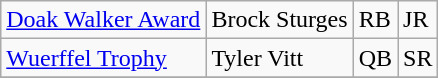<table class="wikitable">
<tr>
<td><a href='#'>Doak Walker Award</a></td>
<td>Brock Sturges</td>
<td>RB</td>
<td>JR</td>
</tr>
<tr>
<td><a href='#'>Wuerffel Trophy</a></td>
<td>Tyler Vitt</td>
<td>QB</td>
<td>SR</td>
</tr>
<tr>
</tr>
</table>
